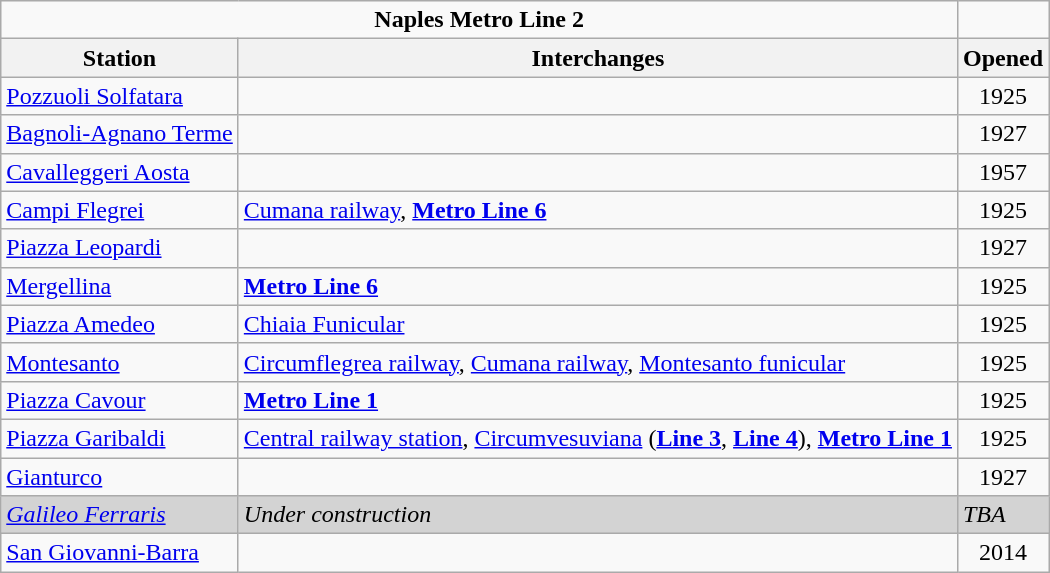<table class="wikitable">
<tr>
<td colspan="2" align="center"><strong>Naples Metro Line 2</strong></td>
<td></td>
</tr>
<tr>
<th>Station</th>
<th>Interchanges</th>
<th>Opened</th>
</tr>
<tr>
<td><a href='#'>Pozzuoli Solfatara</a></td>
<td></td>
<td align="center">1925</td>
</tr>
<tr>
<td><a href='#'>Bagnoli-Agnano Terme</a></td>
<td></td>
<td align="center">1927</td>
</tr>
<tr>
<td><a href='#'>Cavalleggeri Aosta</a></td>
<td></td>
<td align="center">1957</td>
</tr>
<tr>
<td><a href='#'>Campi Flegrei</a></td>
<td><a href='#'>Cumana railway</a>, <strong><a href='#'>Metro Line 6</a></strong></td>
<td align="center">1925</td>
</tr>
<tr>
<td><a href='#'>Piazza Leopardi</a></td>
<td></td>
<td align="center">1927</td>
</tr>
<tr>
<td><a href='#'>Mergellina</a></td>
<td><strong><a href='#'>Metro Line 6</a></strong></td>
<td align="center">1925</td>
</tr>
<tr>
<td><a href='#'>Piazza Amedeo</a></td>
<td><a href='#'>Chiaia Funicular</a></td>
<td align="center">1925</td>
</tr>
<tr>
<td><a href='#'>Montesanto</a></td>
<td><a href='#'>Circumflegrea railway</a>, <a href='#'>Cumana railway</a>, <a href='#'>Montesanto funicular</a></td>
<td align="center">1925</td>
</tr>
<tr>
<td><a href='#'>Piazza Cavour</a></td>
<td><strong><a href='#'>Metro Line 1</a></strong></td>
<td align="center">1925</td>
</tr>
<tr>
<td><a href='#'>Piazza Garibaldi</a></td>
<td><a href='#'>Central railway station</a>, <a href='#'>Circumvesuviana</a> (<strong><a href='#'>Line 3</a></strong>, <strong><a href='#'>Line 4</a></strong>), <strong><a href='#'>Metro Line 1</a></strong></td>
<td align="center">1925</td>
</tr>
<tr>
<td><a href='#'>Gianturco</a></td>
<td></td>
<td align="center">1927</td>
</tr>
<tr style="background:#D3D3D3;">
<td><em><a href='#'>Galileo Ferraris</a></em></td>
<td><em>Under construction</em></td>
<td><em>TBA</em></td>
</tr>
<tr>
<td><a href='#'>San Giovanni-Barra</a></td>
<td></td>
<td align="center">2014</td>
</tr>
</table>
